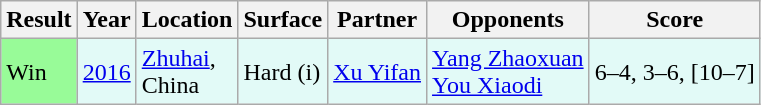<table class="sortable wikitable">
<tr>
<th>Result</th>
<th>Year</th>
<th>Location</th>
<th>Surface</th>
<th>Partner</th>
<th>Opponents</th>
<th>Score</th>
</tr>
<tr bgcolor=#e2faf7>
<td bgcolor="98FB98">Win</td>
<td><a href='#'>2016</a></td>
<td><a href='#'>Zhuhai</a>, <br>China</td>
<td>Hard (i)</td>
<td> <a href='#'>Xu Yifan</a></td>
<td> <a href='#'>Yang Zhaoxuan</a> <br>  <a href='#'>You Xiaodi</a></td>
<td>6–4, 3–6, [10–7]</td>
</tr>
</table>
